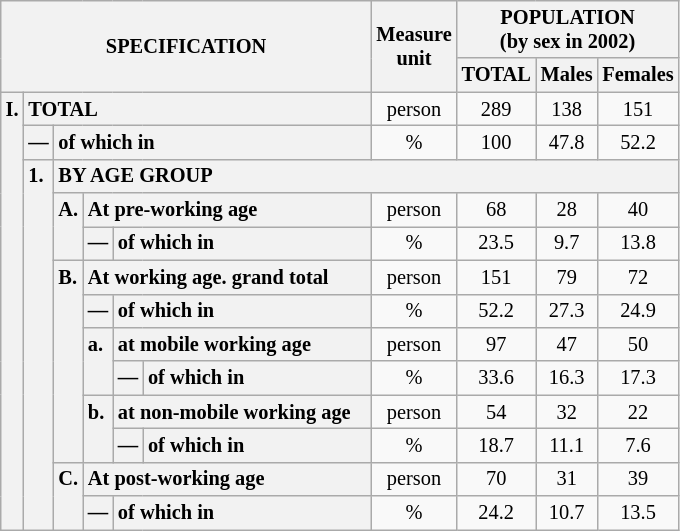<table class="wikitable" style="font-size:85%; text-align:center">
<tr>
<th rowspan="2" colspan="6">SPECIFICATION</th>
<th rowspan="2">Measure<br> unit</th>
<th colspan="3" rowspan="1">POPULATION<br> (by sex in 2002)</th>
</tr>
<tr>
<th>TOTAL</th>
<th>Males</th>
<th>Females</th>
</tr>
<tr>
<th style="text-align:left" valign="top" rowspan="13">I.</th>
<th style="text-align:left" colspan="5">TOTAL</th>
<td>person</td>
<td>289</td>
<td>138</td>
<td>151</td>
</tr>
<tr>
<th style="text-align:left" valign="top">—</th>
<th style="text-align:left" colspan="4">of which in</th>
<td>%</td>
<td>100</td>
<td>47.8</td>
<td>52.2</td>
</tr>
<tr>
<th style="text-align:left" valign="top" rowspan="11">1.</th>
<th style="text-align:left" colspan="19">BY AGE GROUP</th>
</tr>
<tr>
<th style="text-align:left" valign="top" rowspan="2">A.</th>
<th style="text-align:left" colspan="3">At pre-working age</th>
<td>person</td>
<td>68</td>
<td>28</td>
<td>40</td>
</tr>
<tr>
<th style="text-align:left" valign="top">—</th>
<th style="text-align:left" valign="top" colspan="2">of which in</th>
<td>%</td>
<td>23.5</td>
<td>9.7</td>
<td>13.8</td>
</tr>
<tr>
<th style="text-align:left" valign="top" rowspan="6">B.</th>
<th style="text-align:left" colspan="3">At working age. grand total</th>
<td>person</td>
<td>151</td>
<td>79</td>
<td>72</td>
</tr>
<tr>
<th style="text-align:left" valign="top">—</th>
<th style="text-align:left" valign="top" colspan="2">of which in</th>
<td>%</td>
<td>52.2</td>
<td>27.3</td>
<td>24.9</td>
</tr>
<tr>
<th style="text-align:left" valign="top" rowspan="2">a.</th>
<th style="text-align:left" colspan="2">at mobile working age</th>
<td>person</td>
<td>97</td>
<td>47</td>
<td>50</td>
</tr>
<tr>
<th style="text-align:left" valign="top">—</th>
<th style="text-align:left" valign="top" colspan="1">of which in                        </th>
<td>%</td>
<td>33.6</td>
<td>16.3</td>
<td>17.3</td>
</tr>
<tr>
<th style="text-align:left" valign="top" rowspan="2">b.</th>
<th style="text-align:left" colspan="2">at non-mobile working age</th>
<td>person</td>
<td>54</td>
<td>32</td>
<td>22</td>
</tr>
<tr>
<th style="text-align:left" valign="top">—</th>
<th style="text-align:left" valign="top" colspan="1">of which in                        </th>
<td>%</td>
<td>18.7</td>
<td>11.1</td>
<td>7.6</td>
</tr>
<tr>
<th style="text-align:left" valign="top" rowspan="2">C.</th>
<th style="text-align:left" colspan="3">At post-working age</th>
<td>person</td>
<td>70</td>
<td>31</td>
<td>39</td>
</tr>
<tr>
<th style="text-align:left" valign="top">—</th>
<th style="text-align:left" valign="top" colspan="2">of which in</th>
<td>%</td>
<td>24.2</td>
<td>10.7</td>
<td>13.5</td>
</tr>
</table>
